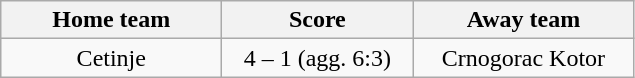<table class="wikitable" style="text-align: center">
<tr>
<th width=140>Home team</th>
<th width=120>Score</th>
<th width=140>Away team</th>
</tr>
<tr>
<td>Cetinje</td>
<td>4 – 1 (agg. 6:3)</td>
<td>Crnogorac Kotor</td>
</tr>
</table>
